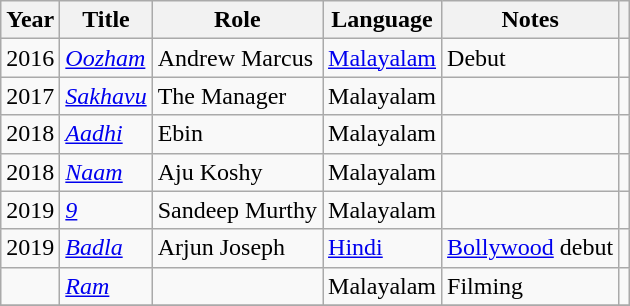<table class="wikitable">
<tr>
<th>Year</th>
<th>Title</th>
<th>Role</th>
<th>Language</th>
<th>Notes</th>
<th></th>
</tr>
<tr>
<td>2016</td>
<td><em><a href='#'>Oozham</a></em></td>
<td>Andrew Marcus</td>
<td><a href='#'>Malayalam</a></td>
<td>Debut</td>
<td></td>
</tr>
<tr>
<td>2017</td>
<td><em><a href='#'>Sakhavu</a></em></td>
<td>The Manager</td>
<td>Malayalam</td>
<td></td>
<td></td>
</tr>
<tr>
<td>2018</td>
<td><em><a href='#'>Aadhi</a></em></td>
<td>Ebin</td>
<td>Malayalam</td>
<td></td>
<td></td>
</tr>
<tr>
<td>2018</td>
<td><em><a href='#'>Naam</a></em></td>
<td>Aju Koshy</td>
<td>Malayalam</td>
<td></td>
<td></td>
</tr>
<tr>
<td>2019</td>
<td><em><a href='#'>9</a></em></td>
<td>Sandeep Murthy</td>
<td>Malayalam</td>
<td></td>
<td></td>
</tr>
<tr>
<td>2019</td>
<td><em><a href='#'>Badla</a></em></td>
<td>Arjun Joseph</td>
<td><a href='#'>Hindi</a></td>
<td><a href='#'>Bollywood</a> debut</td>
<td></td>
</tr>
<tr>
<td></td>
<td><em><a href='#'>Ram</a></em></td>
<td></td>
<td>Malayalam</td>
<td>Filming</td>
<td></td>
</tr>
<tr>
</tr>
</table>
